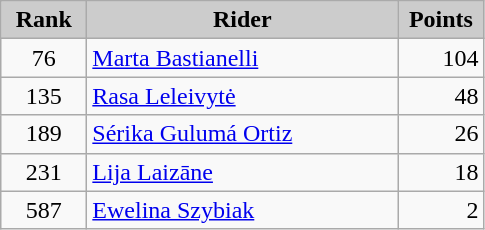<table class="wikitable alternance" style="text-align:center;">
<tr>
<th scope="col" style="background-color:#CCCCCC; width:50px;">Rank</th>
<th scope="col" style="background-color:#CCCCCC; width:200px;">Rider</th>
<th scope="col" style="background-color:#CCCCCC; width:50px;">Points</th>
</tr>
<tr>
<td>76</td>
<td align=left> <a href='#'>Marta Bastianelli</a></td>
<td align=right>104</td>
</tr>
<tr>
<td>135</td>
<td align=left> <a href='#'>Rasa Leleivytė</a></td>
<td align=right>48</td>
</tr>
<tr>
<td>189</td>
<td align=left> <a href='#'>Sérika Gulumá Ortiz</a></td>
<td align=right>26</td>
</tr>
<tr>
<td>231</td>
<td align=left> <a href='#'>Lija Laizāne</a></td>
<td align=right>18</td>
</tr>
<tr>
<td>587</td>
<td align=left> <a href='#'>Ewelina Szybiak</a></td>
<td align=right>2</td>
</tr>
</table>
